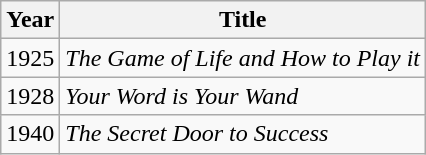<table class="wikitable">
<tr>
<th>Year</th>
<th>Title</th>
</tr>
<tr>
<td>1925</td>
<td><em>The Game of Life and How to Play it</em></td>
</tr>
<tr>
<td>1928</td>
<td><em>Your Word is Your Wand</em></td>
</tr>
<tr>
<td>1940</td>
<td><em>The Secret Door to Success</em></td>
</tr>
</table>
